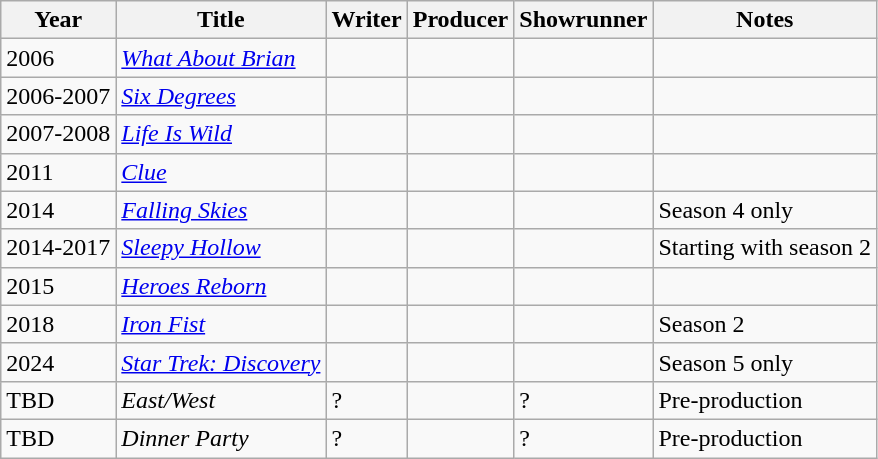<table class="wikitable sortable">
<tr>
<th>Year</th>
<th>Title</th>
<th>Writer</th>
<th>Producer</th>
<th>Showrunner</th>
<th>Notes</th>
</tr>
<tr>
<td>2006</td>
<td><em><a href='#'>What About Brian</a></em></td>
<td></td>
<td></td>
<td></td>
<td></td>
</tr>
<tr>
<td>2006-2007</td>
<td><em><a href='#'>Six Degrees</a></em></td>
<td></td>
<td></td>
<td></td>
<td></td>
</tr>
<tr>
<td>2007-2008</td>
<td><em><a href='#'>Life Is Wild</a></em></td>
<td></td>
<td></td>
<td></td>
<td></td>
</tr>
<tr>
<td>2011</td>
<td><em><a href='#'>Clue</a></em></td>
<td></td>
<td></td>
<td></td>
<td></td>
</tr>
<tr>
<td>2014</td>
<td><em><a href='#'>Falling Skies</a></em></td>
<td></td>
<td></td>
<td></td>
<td>Season 4 only</td>
</tr>
<tr>
<td>2014-2017</td>
<td><em><a href='#'>Sleepy Hollow</a></em></td>
<td></td>
<td></td>
<td></td>
<td>Starting with season 2</td>
</tr>
<tr>
<td>2015</td>
<td><em><a href='#'>Heroes Reborn</a></em></td>
<td></td>
<td></td>
<td></td>
<td></td>
</tr>
<tr>
<td>2018</td>
<td><em><a href='#'>Iron Fist</a></em></td>
<td></td>
<td></td>
<td></td>
<td>Season 2</td>
</tr>
<tr>
<td>2024</td>
<td><em><a href='#'>Star Trek: Discovery</a></em></td>
<td></td>
<td></td>
<td></td>
<td>Season 5 only</td>
</tr>
<tr>
<td>TBD</td>
<td><em>East/West</em></td>
<td>?</td>
<td></td>
<td>?</td>
<td>Pre-production</td>
</tr>
<tr>
<td>TBD</td>
<td><em>Dinner Party</em></td>
<td>?</td>
<td></td>
<td>?</td>
<td>Pre-production</td>
</tr>
</table>
